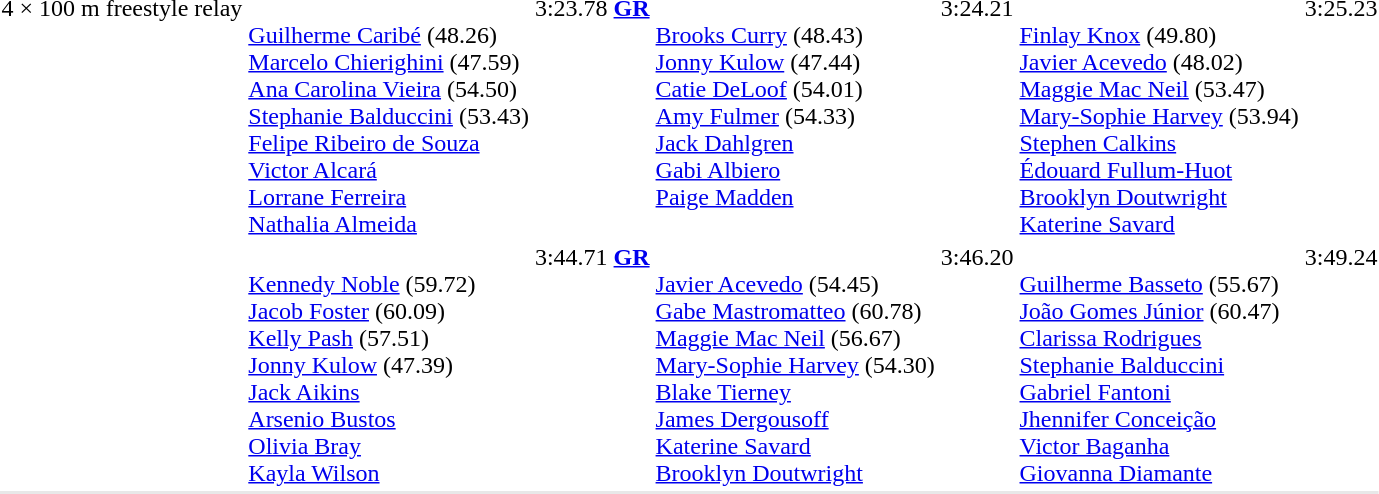<table>
<tr>
</tr>
<tr valign="top">
<td>4 × 100 m freestyle relay<br></td>
<td><br><a href='#'>Guilherme Caribé</a> (48.26)<br><a href='#'>Marcelo Chierighini</a> (47.59)<br><a href='#'>Ana Carolina Vieira</a> (54.50)<br><a href='#'>Stephanie Balduccini</a> (53.43)<br><a href='#'>Felipe Ribeiro de Souza</a><br><a href='#'>Victor Alcará</a><br><a href='#'>Lorrane Ferreira</a><br><a href='#'>Nathalia Almeida</a></td>
<td>3:23.78 <strong><a href='#'>GR</a></strong></td>
<td><br><a href='#'>Brooks Curry</a> (48.43)<br><a href='#'>Jonny Kulow</a> (47.44)<br><a href='#'>Catie DeLoof</a> (54.01)<br><a href='#'>Amy Fulmer</a> (54.33)<br><a href='#'>Jack Dahlgren</a><br><a href='#'>Gabi Albiero</a><br><a href='#'>Paige Madden</a></td>
<td>3:24.21</td>
<td><br><a href='#'>Finlay Knox</a> (49.80)<br><a href='#'>Javier Acevedo</a> (48.02)<br><a href='#'>Maggie Mac Neil</a> (53.47)<br><a href='#'>Mary-Sophie Harvey</a> (53.94)<br><a href='#'>Stephen Calkins</a><br><a href='#'>Édouard Fullum-Huot</a><br><a href='#'>Brooklyn Doutwright</a><br><a href='#'>Katerine Savard</a></td>
<td>3:25.23</td>
</tr>
<tr valign="top">
<td><br></td>
<td><br><a href='#'>Kennedy Noble</a> (59.72)<br><a href='#'>Jacob Foster</a> (60.09)<br><a href='#'>Kelly Pash</a> (57.51)<br><a href='#'>Jonny Kulow</a> (47.39)<br><a href='#'>Jack Aikins</a><br><a href='#'>Arsenio Bustos</a><br><a href='#'>Olivia Bray</a><br><a href='#'>Kayla Wilson</a></td>
<td>3:44.71 <strong><a href='#'>GR</a></strong></td>
<td><br><a href='#'>Javier Acevedo</a> (54.45)<br><a href='#'>Gabe Mastromatteo</a> (60.78)<br><a href='#'>Maggie Mac Neil</a> (56.67)<br><a href='#'>Mary-Sophie Harvey</a> (54.30)<br><a href='#'>Blake Tierney</a><br><a href='#'>James Dergousoff</a><br><a href='#'>Katerine Savard</a><br><a href='#'>Brooklyn Doutwright</a></td>
<td>3:46.20</td>
<td><br><a href='#'>Guilherme Basseto</a> (55.67)<br><a href='#'>João Gomes Júnior</a> (60.47)<br><a href='#'>Clarissa Rodrigues</a><br><a href='#'>Stephanie Balduccini</a><br><a href='#'>Gabriel Fantoni</a><br><a href='#'>Jhennifer Conceição</a><br><a href='#'>Victor Baganha</a><br><a href='#'>Giovanna Diamante</a></td>
<td>3:49.24</td>
</tr>
<tr bgcolor= e8e8e8>
<td colspan=7></td>
</tr>
</table>
